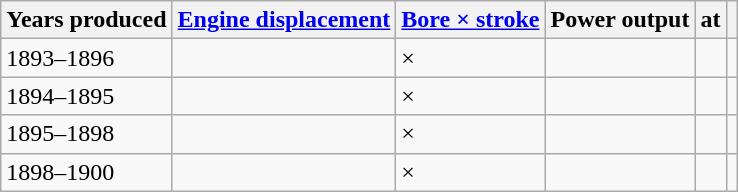<table class="wikitable sortable">
<tr>
<th>Years produced</th>
<th><a href='#'>Engine displacement</a></th>
<th><a href='#'>Bore × stroke</a></th>
<th>Power output</th>
<th>at</th>
<th></th>
</tr>
<tr>
<td>1893–1896</td>
<td></td>
<td> × </td>
<td></td>
<td></td>
<td></td>
</tr>
<tr>
<td>1894–1895</td>
<td></td>
<td> × </td>
<td></td>
<td></td>
<td></td>
</tr>
<tr>
<td>1895–1898</td>
<td></td>
<td> × </td>
<td></td>
<td></td>
<td></td>
</tr>
<tr>
<td>1898–1900</td>
<td></td>
<td> × </td>
<td></td>
<td></td>
<td></td>
</tr>
</table>
